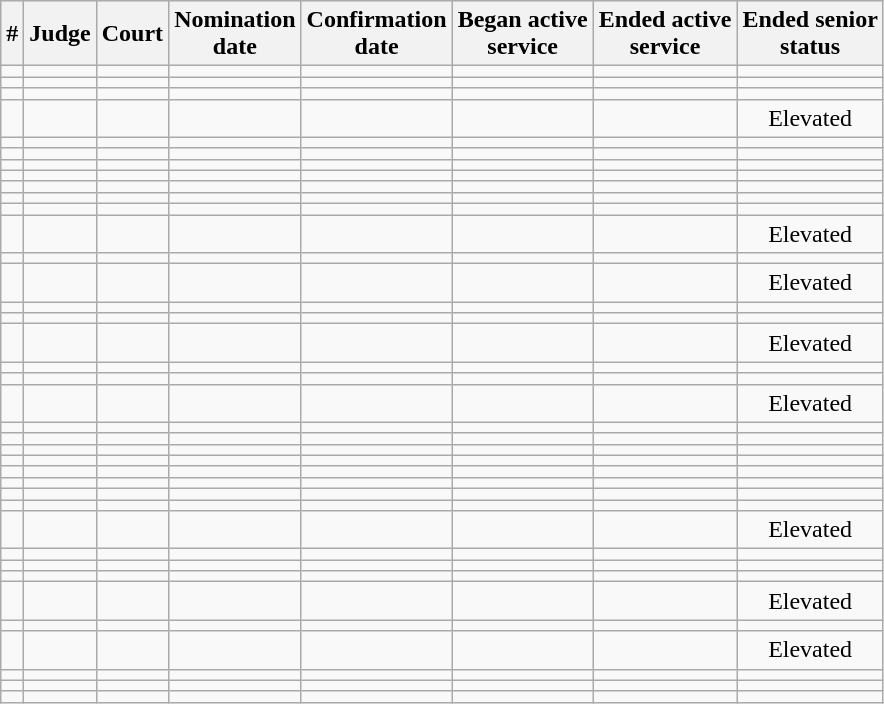<table class="sortable wikitable">
<tr bgcolor="#ececec">
<th>#</th>
<th>Judge</th>
<th>Court<br></th>
<th>Nomination<br>date</th>
<th>Confirmation<br>date</th>
<th>Began active<br>service</th>
<th>Ended active<br>service</th>
<th>Ended senior<br>status</th>
</tr>
<tr>
<td></td>
<td></td>
<td></td>
<td align="center"></td>
<td align="center"></td>
<td></td>
<td></td>
<td align="center"></td>
</tr>
<tr>
<td></td>
<td></td>
<td></td>
<td></td>
<td align="center"></td>
<td></td>
<td></td>
<td align="center"></td>
</tr>
<tr>
<td></td>
<td></td>
<td></td>
<td></td>
<td></td>
<td></td>
<td></td>
<td align="center"></td>
</tr>
<tr>
<td></td>
<td></td>
<td></td>
<td></td>
<td></td>
<td></td>
<td></td>
<td align="center">Elevated</td>
</tr>
<tr>
<td></td>
<td></td>
<td></td>
<td></td>
<td></td>
<td></td>
<td></td>
<td align="center"></td>
</tr>
<tr>
<td></td>
<td></td>
<td></td>
<td></td>
<td></td>
<td></td>
<td></td>
<td align="center"></td>
</tr>
<tr>
<td></td>
<td></td>
<td></td>
<td></td>
<td></td>
<td></td>
<td></td>
<td align="center"></td>
</tr>
<tr>
<td></td>
<td></td>
<td></td>
<td></td>
<td></td>
<td></td>
<td></td>
<td></td>
</tr>
<tr>
<td></td>
<td></td>
<td></td>
<td></td>
<td></td>
<td></td>
<td></td>
<td align="center"></td>
</tr>
<tr>
<td></td>
<td></td>
<td></td>
<td></td>
<td></td>
<td></td>
<td></td>
<td align="center"></td>
</tr>
<tr>
<td></td>
<td></td>
<td></td>
<td></td>
<td></td>
<td></td>
<td></td>
<td align="center"></td>
</tr>
<tr>
<td></td>
<td></td>
<td></td>
<td></td>
<td></td>
<td></td>
<td></td>
<td align="center">Elevated</td>
</tr>
<tr>
<td></td>
<td></td>
<td></td>
<td></td>
<td></td>
<td></td>
<td></td>
<td align="center"></td>
</tr>
<tr>
<td></td>
<td></td>
<td></td>
<td></td>
<td></td>
<td></td>
<td></td>
<td align="center">Elevated</td>
</tr>
<tr>
<td></td>
<td></td>
<td></td>
<td></td>
<td></td>
<td></td>
<td></td>
<td align="center"></td>
</tr>
<tr>
<td></td>
<td></td>
<td></td>
<td></td>
<td></td>
<td></td>
<td></td>
<td align="center"></td>
</tr>
<tr>
<td></td>
<td></td>
<td></td>
<td></td>
<td></td>
<td></td>
<td></td>
<td align="center">Elevated</td>
</tr>
<tr>
<td></td>
<td></td>
<td></td>
<td></td>
<td></td>
<td></td>
<td></td>
<td></td>
</tr>
<tr>
<td></td>
<td></td>
<td></td>
<td></td>
<td></td>
<td></td>
<td></td>
<td align="center"></td>
</tr>
<tr>
<td></td>
<td></td>
<td></td>
<td></td>
<td></td>
<td></td>
<td></td>
<td align="center">Elevated</td>
</tr>
<tr>
<td></td>
<td></td>
<td></td>
<td></td>
<td></td>
<td></td>
<td></td>
<td align="center"></td>
</tr>
<tr>
<td></td>
<td></td>
<td></td>
<td></td>
<td></td>
<td></td>
<td></td>
<td align="center"></td>
</tr>
<tr>
<td></td>
<td></td>
<td></td>
<td></td>
<td></td>
<td></td>
<td></td>
<td align="center"></td>
</tr>
<tr>
<td></td>
<td></td>
<td></td>
<td></td>
<td></td>
<td></td>
<td></td>
<td align="center"></td>
</tr>
<tr>
<td></td>
<td></td>
<td></td>
<td></td>
<td></td>
<td></td>
<td></td>
<td align="center"></td>
</tr>
<tr>
<td></td>
<td></td>
<td></td>
<td></td>
<td></td>
<td></td>
<td></td>
<td></td>
</tr>
<tr>
<td></td>
<td></td>
<td></td>
<td></td>
<td></td>
<td></td>
<td></td>
<td align="center"></td>
</tr>
<tr>
<td></td>
<td></td>
<td></td>
<td></td>
<td></td>
<td></td>
<td></td>
<td align="center"></td>
</tr>
<tr>
<td></td>
<td></td>
<td></td>
<td></td>
<td></td>
<td></td>
<td></td>
<td align="center">Elevated</td>
</tr>
<tr>
<td></td>
<td></td>
<td></td>
<td></td>
<td></td>
<td></td>
<td></td>
<td></td>
</tr>
<tr>
<td></td>
<td></td>
<td></td>
<td></td>
<td></td>
<td></td>
<td></td>
<td align="center"></td>
</tr>
<tr>
<td></td>
<td></td>
<td></td>
<td></td>
<td></td>
<td></td>
<td></td>
<td></td>
</tr>
<tr>
<td></td>
<td></td>
<td></td>
<td></td>
<td></td>
<td></td>
<td></td>
<td align="center">Elevated</td>
</tr>
<tr>
<td></td>
<td></td>
<td></td>
<td></td>
<td></td>
<td></td>
<td></td>
<td align="center"></td>
</tr>
<tr>
<td></td>
<td></td>
<td></td>
<td></td>
<td></td>
<td></td>
<td></td>
<td align="center">Elevated</td>
</tr>
<tr>
<td></td>
<td></td>
<td></td>
<td></td>
<td align="center"></td>
<td></td>
<td></td>
<td align="center"></td>
</tr>
<tr>
<td></td>
<td></td>
<td></td>
<td></td>
<td align="center"></td>
<td></td>
<td></td>
<td align="center"></td>
</tr>
<tr>
<td></td>
<td></td>
<td></td>
<td></td>
<td align="center"></td>
<td></td>
<td></td>
<td align="center"></td>
</tr>
</table>
